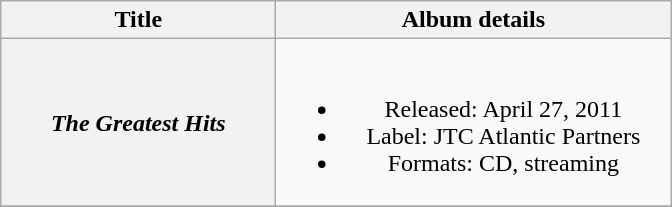<table class="wikitable plainrowheaders" style="text-align:center;">
<tr>
<th scope="col" style="width:11em;">Title</th>
<th scope="col" style="width:16em;">Album details</th>
</tr>
<tr>
<th scope="row"><em>The Greatest Hits</em></th>
<td><br><ul><li>Released: April 27, 2011</li><li>Label: JTC Atlantic Partners</li><li>Formats: CD, streaming</li></ul></td>
</tr>
<tr>
</tr>
</table>
